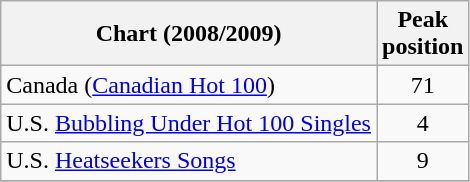<table class="wikitable">
<tr>
<th>Chart (2008/2009)</th>
<th>Peak<br>position</th>
</tr>
<tr>
<td>Canada (<a href='#'>Canadian Hot 100</a>)</td>
<td align="center">71</td>
</tr>
<tr>
<td>U.S. <a href='#'>Bubbling Under Hot 100 Singles</a></td>
<td align="center">4</td>
</tr>
<tr>
<td>U.S. <a href='#'>Heatseekers Songs</a></td>
<td align="center">9</td>
</tr>
<tr>
</tr>
</table>
